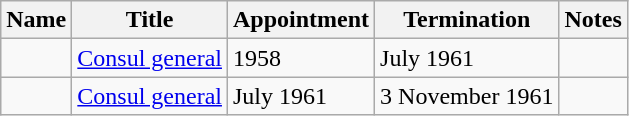<table class="wikitable">
<tr valign="middle">
<th>Name</th>
<th>Title</th>
<th>Appointment</th>
<th>Termination</th>
<th>Notes</th>
</tr>
<tr>
<td></td>
<td><a href='#'>Consul general</a></td>
<td>1958</td>
<td>July 1961</td>
<td></td>
</tr>
<tr>
<td></td>
<td><a href='#'>Consul general</a></td>
<td>July 1961</td>
<td>3 November 1961</td>
<td></td>
</tr>
</table>
